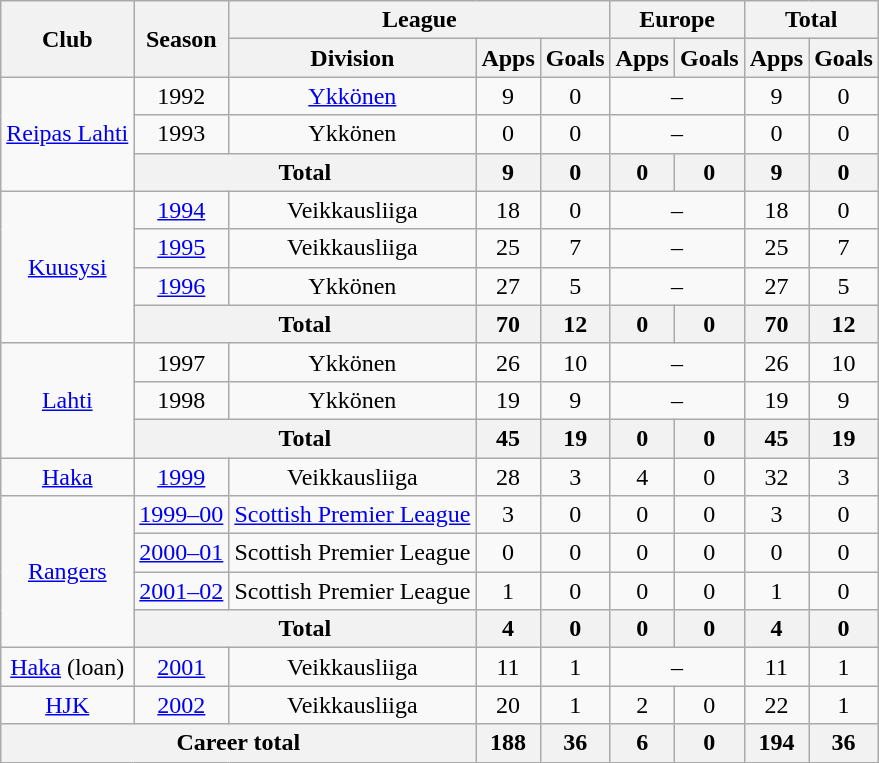<table class="wikitable" style="text-align:center">
<tr>
<th rowspan="2">Club</th>
<th rowspan="2">Season</th>
<th colspan="3">League</th>
<th colspan="2">Europe</th>
<th colspan="2">Total</th>
</tr>
<tr>
<th>Division</th>
<th>Apps</th>
<th>Goals</th>
<th>Apps</th>
<th>Goals</th>
<th>Apps</th>
<th>Goals</th>
</tr>
<tr>
<td rowspan=3><a href='#'>Reipas Lahti</a></td>
<td>1992</td>
<td><a href='#'>Ykkönen</a></td>
<td>9</td>
<td>0</td>
<td colspan=2>–</td>
<td>9</td>
<td>0</td>
</tr>
<tr>
<td>1993</td>
<td>Ykkönen</td>
<td>0</td>
<td>0</td>
<td colspan=2>–</td>
<td>0</td>
<td>0</td>
</tr>
<tr>
<th colspan=2>Total</th>
<th>9</th>
<th>0</th>
<th>0</th>
<th>0</th>
<th>9</th>
<th>0</th>
</tr>
<tr>
<td rowspan=4><a href='#'>Kuusysi</a></td>
<td><a href='#'>1994</a></td>
<td>Veikkausliiga</td>
<td>18</td>
<td>0</td>
<td colspan=2>–</td>
<td>18</td>
<td>0</td>
</tr>
<tr>
<td><a href='#'>1995</a></td>
<td>Veikkausliiga</td>
<td>25</td>
<td>7</td>
<td colspan=2>–</td>
<td>25</td>
<td>7</td>
</tr>
<tr>
<td><a href='#'>1996</a></td>
<td>Ykkönen</td>
<td>27</td>
<td>5</td>
<td colspan=2>–</td>
<td>27</td>
<td>5</td>
</tr>
<tr>
<th colspan=2>Total</th>
<th>70</th>
<th>12</th>
<th>0</th>
<th>0</th>
<th>70</th>
<th>12</th>
</tr>
<tr>
<td rowspan=3><a href='#'>Lahti</a></td>
<td>1997</td>
<td>Ykkönen</td>
<td>26</td>
<td>10</td>
<td colspan=2>–</td>
<td>26</td>
<td>10</td>
</tr>
<tr>
<td>1998</td>
<td>Ykkönen</td>
<td>19</td>
<td>9</td>
<td colspan=2>–</td>
<td>19</td>
<td>9</td>
</tr>
<tr>
<th colspan=2>Total</th>
<th>45</th>
<th>19</th>
<th>0</th>
<th>0</th>
<th>45</th>
<th>19</th>
</tr>
<tr>
<td><a href='#'>Haka</a></td>
<td><a href='#'>1999</a></td>
<td>Veikkausliiga</td>
<td>28</td>
<td>3</td>
<td>4</td>
<td>0</td>
<td>32</td>
<td>3</td>
</tr>
<tr>
<td rowspan=4><a href='#'>Rangers</a></td>
<td><a href='#'>1999–00</a></td>
<td><a href='#'>Scottish Premier League</a></td>
<td>3</td>
<td>0</td>
<td>0</td>
<td>0</td>
<td>3</td>
<td>0</td>
</tr>
<tr>
<td><a href='#'>2000–01</a></td>
<td>Scottish Premier League</td>
<td>0</td>
<td>0</td>
<td>0</td>
<td>0</td>
<td>0</td>
<td>0</td>
</tr>
<tr>
<td><a href='#'>2001–02</a></td>
<td>Scottish Premier League</td>
<td>1</td>
<td>0</td>
<td>0</td>
<td>0</td>
<td>1</td>
<td>0</td>
</tr>
<tr>
<th colspan=2>Total</th>
<th>4</th>
<th>0</th>
<th>0</th>
<th>0</th>
<th>4</th>
<th>0</th>
</tr>
<tr>
<td><a href='#'>Haka</a> (loan)</td>
<td><a href='#'>2001</a></td>
<td>Veikkausliiga</td>
<td>11</td>
<td>1</td>
<td colspan=2>–</td>
<td>11</td>
<td>1</td>
</tr>
<tr>
<td><a href='#'>HJK</a></td>
<td><a href='#'>2002</a></td>
<td>Veikkausliiga</td>
<td>20</td>
<td>1</td>
<td>2</td>
<td>0</td>
<td>22</td>
<td>1</td>
</tr>
<tr>
<th colspan="3">Career total</th>
<th>188</th>
<th>36</th>
<th>6</th>
<th>0</th>
<th>194</th>
<th>36</th>
</tr>
</table>
